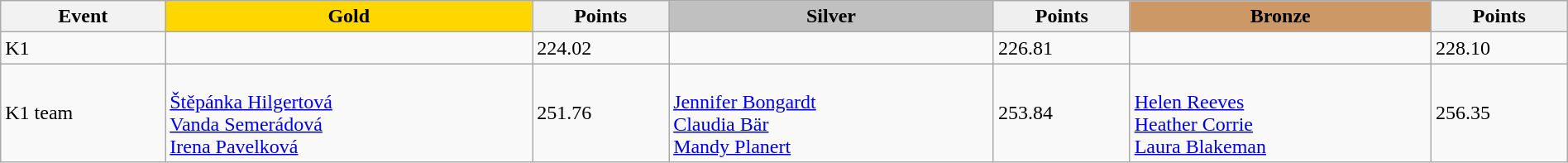<table class="wikitable" width=100%>
<tr>
<th>Event</th>
<td align=center bgcolor="gold"><strong>Gold</strong></td>
<td align=center bgcolor="EFEFEF"><strong>Points</strong></td>
<td align=center bgcolor="silver"><strong>Silver</strong></td>
<td align=center bgcolor="EFEFEF"><strong>Points</strong></td>
<td align=center bgcolor="CC9966"><strong>Bronze</strong></td>
<td align=center bgcolor="EFEFEF"><strong>Points</strong></td>
</tr>
<tr>
<td>K1</td>
<td></td>
<td>224.02</td>
<td></td>
<td>226.81</td>
<td></td>
<td>228.10</td>
</tr>
<tr>
<td>K1 team</td>
<td><br><a href='#'>Štěpánka Hilgertová</a><br><a href='#'>Vanda Semerádová</a><br><a href='#'>Irena Pavelková</a></td>
<td>251.76</td>
<td><br><a href='#'>Jennifer Bongardt</a><br><a href='#'>Claudia Bär</a><br><a href='#'>Mandy Planert</a></td>
<td>253.84</td>
<td><br><a href='#'>Helen Reeves</a><br><a href='#'>Heather Corrie</a><br><a href='#'>Laura Blakeman</a></td>
<td>256.35</td>
</tr>
</table>
